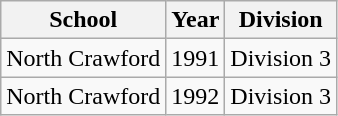<table class="wikitable">
<tr>
<th>School</th>
<th>Year</th>
<th>Division</th>
</tr>
<tr>
<td>North Crawford</td>
<td>1991</td>
<td>Division 3</td>
</tr>
<tr>
<td>North Crawford</td>
<td>1992</td>
<td>Division 3</td>
</tr>
</table>
